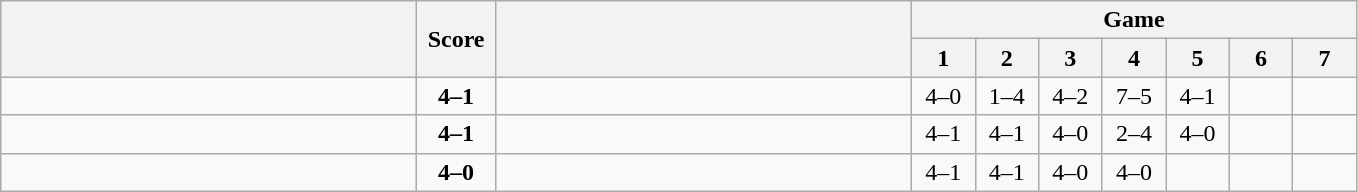<table class="wikitable" style="text-align: center;">
<tr>
<th rowspan=2 align="right" width="270"></th>
<th rowspan=2 width="45">Score</th>
<th rowspan=2 align="left" width="270"></th>
<th colspan=7>Game</th>
</tr>
<tr>
<th width="35">1</th>
<th width="35">2</th>
<th width="35">3</th>
<th width="35">4</th>
<th width="35">5</th>
<th width="35">6</th>
<th width="35">7</th>
</tr>
<tr>
<td align=left><strong></strong></td>
<td align=center><strong>4–1</strong></td>
<td align=left></td>
<td>4–0</td>
<td>1–4</td>
<td>4–2</td>
<td>7–5</td>
<td>4–1</td>
<td></td>
<td></td>
</tr>
<tr>
<td align=left><strong></strong></td>
<td align=center><strong>4–1</strong></td>
<td align=left></td>
<td>4–1</td>
<td>4–1</td>
<td>4–0</td>
<td>2–4</td>
<td>4–0</td>
<td></td>
<td></td>
</tr>
<tr>
<td align=left><strong></strong></td>
<td align=center><strong>4–0</strong></td>
<td align=left></td>
<td>4–1</td>
<td>4–1</td>
<td>4–0</td>
<td>4–0</td>
<td></td>
<td></td>
<td></td>
</tr>
</table>
